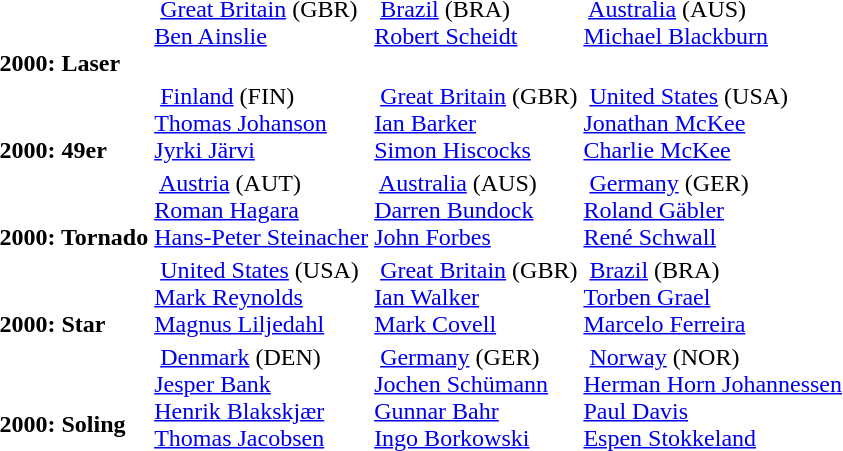<table>
<tr>
<td style="align:center;"><br><br><strong>2000: Laser</strong> <br></td>
<td style="vertical-align:top;"> <a href='#'>Great Britain</a> <span>(GBR)</span><br><a href='#'>Ben Ainslie</a></td>
<td style="vertical-align:top;"> <a href='#'>Brazil</a> <span>(BRA)</span><br><a href='#'>Robert Scheidt</a></td>
<td style="vertical-align:top;"> <a href='#'>Australia</a> <span>(AUS)</span><br><a href='#'>Michael Blackburn</a></td>
</tr>
<tr>
<td style="align:center;"><br><br><strong>2000: 49er</strong> <br></td>
<td style="vertical-align:top;"> <a href='#'>Finland</a> <span>(FIN)</span><br><a href='#'>Thomas Johanson</a><br><a href='#'>Jyrki Järvi</a></td>
<td style="vertical-align:top;"> <a href='#'>Great Britain</a> <span>(GBR)</span><br><a href='#'>Ian Barker</a><br><a href='#'>Simon Hiscocks</a></td>
<td style="vertical-align:top;"> <a href='#'>United States</a> <span>(USA)</span><br><a href='#'>Jonathan McKee</a><br><a href='#'>Charlie McKee</a></td>
</tr>
<tr>
<td style="align:center;"><br><br><strong>2000: Tornado</strong> <br></td>
<td style="vertical-align:top;"> <a href='#'>Austria</a> <span>(AUT)</span><br><a href='#'>Roman Hagara</a><br><a href='#'>Hans-Peter Steinacher</a></td>
<td style="vertical-align:top;"> <a href='#'>Australia</a> <span>(AUS)</span><br><a href='#'>Darren Bundock</a><br><a href='#'>John Forbes</a></td>
<td style="vertical-align:top;"> <a href='#'>Germany</a> <span>(GER)</span><br><a href='#'>Roland Gäbler</a><br><a href='#'>René Schwall</a></td>
</tr>
<tr>
<td style="align:center;"><br><br><strong>2000: Star</strong> <br></td>
<td style="vertical-align:top;"> <a href='#'>United States</a> <span>(USA)</span><br><a href='#'>Mark Reynolds</a><br><a href='#'>Magnus Liljedahl</a></td>
<td style="vertical-align:top;"> <a href='#'>Great Britain</a> <span>(GBR)</span><br><a href='#'>Ian Walker</a><br><a href='#'>Mark Covell</a></td>
<td style="vertical-align:top;"> <a href='#'>Brazil</a> <span>(BRA)</span><br><a href='#'>Torben Grael</a><br><a href='#'>Marcelo Ferreira</a></td>
</tr>
<tr>
<td style="align:center;"><br><br><strong>2000: Soling</strong> <br></td>
<td style="vertical-align:top;"> <a href='#'>Denmark</a> <span>(DEN)</span><br><a href='#'>Jesper Bank</a><br><a href='#'>Henrik Blakskjær</a><br><a href='#'>Thomas Jacobsen</a></td>
<td style="vertical-align:top;"> <a href='#'>Germany</a> <span>(GER)</span><br><a href='#'>Jochen Schümann</a><br><a href='#'>Gunnar Bahr</a><br><a href='#'>Ingo Borkowski</a></td>
<td style="vertical-align:top;"> <a href='#'>Norway</a> <span>(NOR)</span><br><a href='#'>Herman Horn Johannessen</a><br><a href='#'>Paul Davis</a><br><a href='#'>Espen Stokkeland</a></td>
</tr>
</table>
